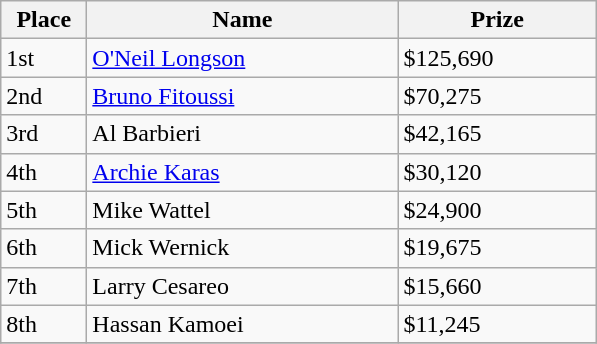<table class="wikitable">
<tr>
<th width="50">Place</th>
<th width="200">Name</th>
<th width="125">Prize</th>
</tr>
<tr>
<td>1st</td>
<td><a href='#'>O'Neil Longson</a></td>
<td>$125,690</td>
</tr>
<tr>
<td>2nd</td>
<td><a href='#'>Bruno Fitoussi</a></td>
<td>$70,275</td>
</tr>
<tr>
<td>3rd</td>
<td>Al Barbieri</td>
<td>$42,165</td>
</tr>
<tr>
<td>4th</td>
<td><a href='#'>Archie Karas</a></td>
<td>$30,120</td>
</tr>
<tr>
<td>5th</td>
<td>Mike Wattel</td>
<td>$24,900</td>
</tr>
<tr>
<td>6th</td>
<td>Mick Wernick</td>
<td>$19,675</td>
</tr>
<tr>
<td>7th</td>
<td>Larry Cesareo</td>
<td>$15,660</td>
</tr>
<tr>
<td>8th</td>
<td>Hassan Kamoei</td>
<td>$11,245</td>
</tr>
<tr>
</tr>
</table>
